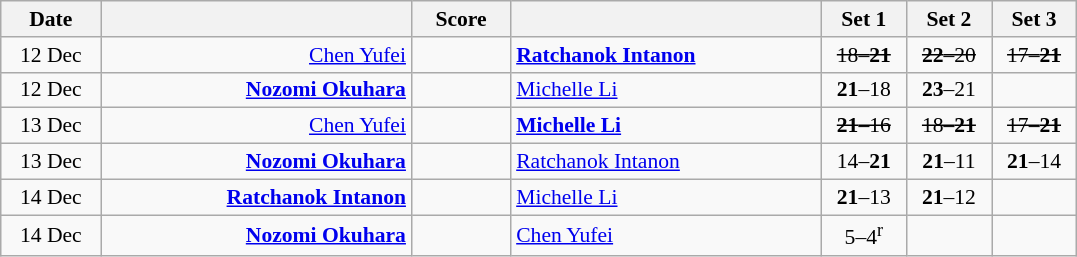<table class="wikitable"style="text-align: center; font-size:90%">
<tr>
<th width="60">Date</th>
<th align="right" width="200"></th>
<th width="60">Score</th>
<th align="left" width="200"></th>
<th width="50">Set 1</th>
<th width="50">Set 2</th>
<th width="50">Set 3</th>
</tr>
<tr>
<td>12 Dec</td>
<td align="right"><a href='#'>Chen Yufei</a> </td>
<td align="center"></td>
<td align="left"><strong> <a href='#'>Ratchanok Intanon</a></strong></td>
<td><s>18–<strong>21</strong></s></td>
<td><s><strong>22</strong>–20</s></td>
<td><s>17–<strong>21</strong></s></td>
</tr>
<tr>
<td>12 Dec</td>
<td align="right"><strong><a href='#'>Nozomi Okuhara</a> </strong></td>
<td align="center"></td>
<td align="left"> <a href='#'>Michelle Li</a></td>
<td><strong>21</strong>–18</td>
<td><strong>23</strong>–21</td>
<td></td>
</tr>
<tr>
<td>13 Dec</td>
<td align="right"><a href='#'>Chen Yufei</a> </td>
<td align="center"></td>
<td align="left"><strong> <a href='#'>Michelle Li</a></strong></td>
<td><s><strong>21</strong>–16</s></td>
<td><s>18–<strong>21</strong></s></td>
<td><s>17–<strong>21</strong></s></td>
</tr>
<tr>
<td>13 Dec</td>
<td align="right"><strong><a href='#'>Nozomi Okuhara</a> </strong></td>
<td align="center"></td>
<td align="left"> <a href='#'>Ratchanok Intanon</a></td>
<td>14–<strong>21</strong></td>
<td><strong>21</strong>–11</td>
<td><strong>21</strong>–14</td>
</tr>
<tr>
<td>14 Dec</td>
<td align="right"><strong><a href='#'>Ratchanok Intanon</a> </strong></td>
<td align="center"></td>
<td align="left"> <a href='#'>Michelle Li</a></td>
<td><strong>21</strong>–13</td>
<td><strong>21</strong>–12</td>
<td></td>
</tr>
<tr>
<td>14 Dec</td>
<td align="right"><strong><a href='#'>Nozomi Okuhara</a> </strong></td>
<td align="center"></td>
<td align="left"> <a href='#'>Chen Yufei</a></td>
<td>5–4<sup>r</sup></td>
<td></td>
<td></td>
</tr>
</table>
